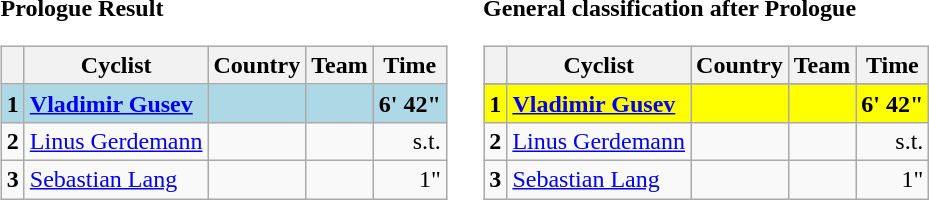<table>
<tr>
<td><strong>Prologue Result</strong><br><table class="wikitable">
<tr>
<th></th>
<th>Cyclist</th>
<th>Country</th>
<th>Team</th>
<th>Time</th>
</tr>
<tr style="background:lightblue">
<td><strong>1</strong></td>
<td><strong><a href='#'>Vladimir Gusev</a></strong></td>
<td><strong></strong></td>
<td><strong></strong></td>
<td align=right><strong>6' 42"</strong></td>
</tr>
<tr>
<td><strong>2</strong></td>
<td><a href='#'>Linus Gerdemann</a></td>
<td></td>
<td></td>
<td align=right>s.t.</td>
</tr>
<tr>
<td><strong>3</strong></td>
<td><a href='#'>Sebastian Lang</a></td>
<td></td>
<td></td>
<td align=right>1"</td>
</tr>
</table>
</td>
<td></td>
<td><strong>General classification after Prologue</strong><br><table class="wikitable">
<tr>
<th></th>
<th>Cyclist</th>
<th>Country</th>
<th>Team</th>
<th>Time</th>
</tr>
<tr>
</tr>
<tr style="background:yellow">
<td><strong>1</strong></td>
<td><strong><a href='#'>Vladimir Gusev</a></strong></td>
<td><strong></strong></td>
<td><strong></strong></td>
<td align=right><strong>6' 42"</strong></td>
</tr>
<tr>
<td><strong>2</strong></td>
<td><a href='#'>Linus Gerdemann</a></td>
<td></td>
<td></td>
<td align=right>s.t.</td>
</tr>
<tr>
<td><strong>3</strong></td>
<td><a href='#'>Sebastian Lang</a></td>
<td></td>
<td></td>
<td align=right>1"</td>
</tr>
</table>
</td>
</tr>
</table>
